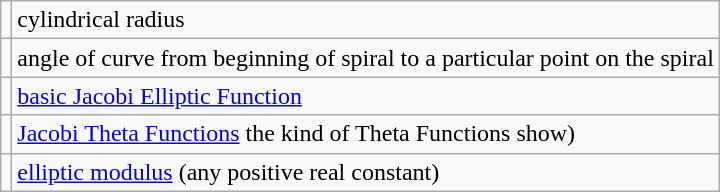<table class="wikitable">
<tr>
<td></td>
<td>cylindrical radius</td>
</tr>
<tr>
<td></td>
<td>angle of curve from beginning of spiral to a particular point on the spiral</td>
</tr>
<tr>
<td><br></td>
<td><a href='#'>basic Jacobi Elliptic Function</a></td>
</tr>
<tr>
<td></td>
<td><a href='#'>Jacobi Theta Functions</a> the kind of Theta Functions show)</td>
</tr>
<tr>
<td></td>
<td><a href='#'>elliptic modulus</a> (any positive real constant)</td>
</tr>
</table>
